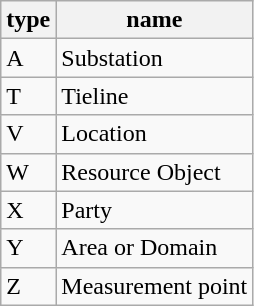<table class=wikitable>
<tr>
<th>type</th>
<th>name</th>
</tr>
<tr>
<td>A</td>
<td>Substation</td>
</tr>
<tr>
<td>T</td>
<td>Tieline</td>
</tr>
<tr>
<td>V</td>
<td>Location</td>
</tr>
<tr>
<td>W</td>
<td>Resource Object</td>
</tr>
<tr>
<td>X</td>
<td>Party</td>
</tr>
<tr>
<td>Y</td>
<td>Area or Domain</td>
</tr>
<tr>
<td>Z</td>
<td>Measurement point</td>
</tr>
</table>
